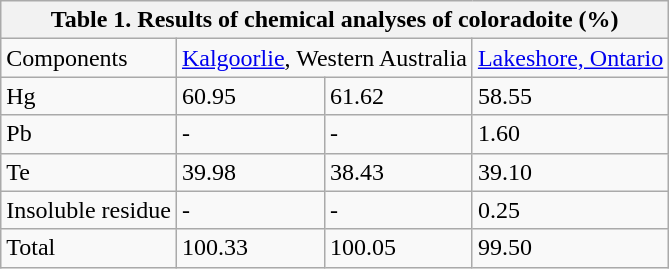<table class="wikitable">
<tr>
<th colspan="6"><strong>Table 1. Results of chemical analyses of coloradoite (%)</strong></th>
</tr>
<tr>
<td colspan="1">Components</td>
<td colspan="2"><a href='#'>Kalgoorlie</a>, Western Australia</td>
<td><a href='#'>Lakeshore, Ontario</a></td>
</tr>
<tr>
<td>Hg</td>
<td>60.95</td>
<td>61.62</td>
<td>58.55</td>
</tr>
<tr>
<td>Pb</td>
<td>-</td>
<td>-</td>
<td>1.60</td>
</tr>
<tr>
<td>Te</td>
<td>39.98</td>
<td>38.43</td>
<td>39.10</td>
</tr>
<tr>
<td>Insoluble residue</td>
<td>-</td>
<td>-</td>
<td>0.25</td>
</tr>
<tr>
<td>Total</td>
<td>100.33</td>
<td>100.05</td>
<td>99.50</td>
</tr>
</table>
